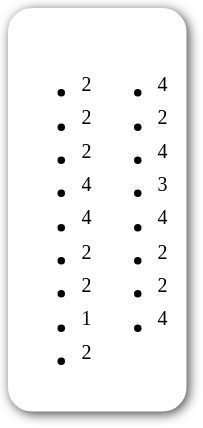<table style="border-radius:1em; box-shadow:0.1em 0.1em 0.5em rgba(0,0,0,0.75); background:white; border:1px solid white; padding:5px;">
<tr style="vertical-align:top;">
<td><br><ul><li><sup>2</sup></li><li><sup>2</sup></li><li><sup>2</sup></li><li><sup>4</sup></li><li><sup>4</sup></li><li><sup>2</sup></li><li><sup>2</sup></li><li><sup>1</sup></li><li><sup>2</sup></li></ul></td>
<td valign="top"><br><ul><li><sup>4</sup></li><li><sup>2</sup></li><li><sup>4</sup></li><li><sup>3</sup></li><li><sup>4</sup></li><li><sup>2</sup></li><li><sup>2</sup></li><li><sup>4</sup></li></ul></td>
<td></td>
</tr>
</table>
